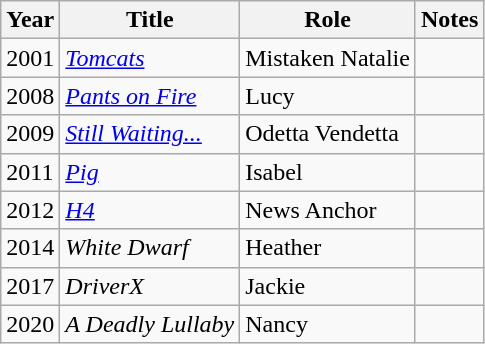<table class="wikitable sortable">
<tr>
<th>Year</th>
<th>Title</th>
<th>Role</th>
<th>Notes</th>
</tr>
<tr>
<td>2001</td>
<td><a href='#'><em>Tomcats</em></a></td>
<td>Mistaken Natalie</td>
<td></td>
</tr>
<tr>
<td>2008</td>
<td><a href='#'><em>Pants on Fire</em></a></td>
<td>Lucy</td>
<td></td>
</tr>
<tr>
<td>2009</td>
<td><em><a href='#'>Still Waiting...</a></em></td>
<td>Odetta Vendetta</td>
<td></td>
</tr>
<tr>
<td>2011</td>
<td><a href='#'><em>Pig</em></a></td>
<td>Isabel</td>
<td></td>
</tr>
<tr>
<td>2012</td>
<td><a href='#'><em>H4</em></a></td>
<td>News Anchor</td>
<td></td>
</tr>
<tr>
<td>2014</td>
<td><em>White Dwarf</em></td>
<td>Heather</td>
<td></td>
</tr>
<tr>
<td>2017</td>
<td><em>DriverX</em></td>
<td>Jackie</td>
<td></td>
</tr>
<tr>
<td>2020</td>
<td><em>A Deadly Lullaby</em></td>
<td>Nancy</td>
<td></td>
</tr>
</table>
